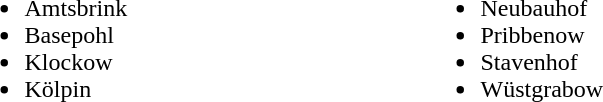<table>
<tr>
<td width="300" valign="top"><br><ul><li>Amtsbrink</li><li>Basepohl</li><li>Klockow</li><li>Kölpin</li></ul></td>
<td width="300" valign="top"><br><ul><li>Neubauhof</li><li>Pribbenow</li><li>Stavenhof</li><li>Wüstgrabow</li></ul></td>
</tr>
</table>
